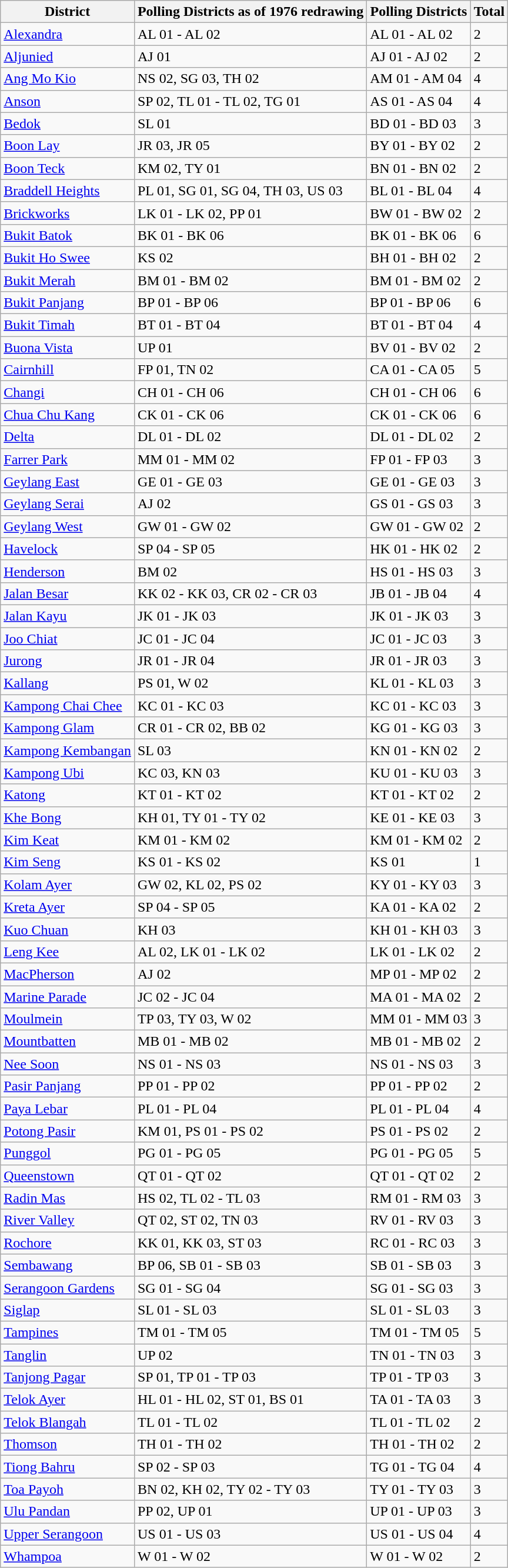<table class="wikitable">
<tr>
<th>District</th>
<th>Polling Districts as of 1976 redrawing</th>
<th>Polling Districts</th>
<th>Total</th>
</tr>
<tr>
<td><a href='#'>Alexandra</a></td>
<td>AL 01 - AL 02</td>
<td>AL 01 - AL 02</td>
<td>2</td>
</tr>
<tr>
<td><a href='#'>Aljunied</a></td>
<td>AJ 01</td>
<td>AJ 01 - AJ 02</td>
<td>2</td>
</tr>
<tr>
<td><a href='#'>Ang Mo Kio</a></td>
<td>NS 02, SG 03, TH 02</td>
<td>AM 01 - AM 04</td>
<td>4</td>
</tr>
<tr>
<td><a href='#'>Anson</a></td>
<td>SP 02, TL 01 - TL 02, TG 01</td>
<td>AS 01 - AS 04</td>
<td>4</td>
</tr>
<tr>
<td><a href='#'>Bedok</a></td>
<td>SL 01</td>
<td>BD 01 - BD 03</td>
<td>3</td>
</tr>
<tr>
<td><a href='#'>Boon Lay</a></td>
<td>JR 03, JR 05</td>
<td>BY 01 - BY 02</td>
<td>2</td>
</tr>
<tr>
<td><a href='#'>Boon Teck</a></td>
<td>KM 02, TY 01</td>
<td>BN 01 - BN 02</td>
<td>2</td>
</tr>
<tr>
<td><a href='#'>Braddell Heights</a></td>
<td>PL 01, SG 01, SG 04, TH 03, US 03</td>
<td>BL 01 - BL 04</td>
<td>4</td>
</tr>
<tr>
<td><a href='#'>Brickworks</a></td>
<td>LK 01 - LK 02, PP 01</td>
<td>BW 01 - BW 02</td>
<td>2</td>
</tr>
<tr>
<td><a href='#'>Bukit Batok</a></td>
<td>BK 01 - BK 06</td>
<td>BK 01 - BK 06</td>
<td>6</td>
</tr>
<tr>
<td><a href='#'>Bukit Ho Swee</a></td>
<td>KS 02</td>
<td>BH 01 - BH 02</td>
<td>2</td>
</tr>
<tr>
<td><a href='#'>Bukit Merah</a></td>
<td>BM 01 - BM 02</td>
<td>BM 01 - BM 02</td>
<td>2</td>
</tr>
<tr>
<td><a href='#'>Bukit Panjang</a></td>
<td>BP 01 - BP 06</td>
<td>BP 01 - BP 06</td>
<td>6</td>
</tr>
<tr>
<td><a href='#'>Bukit Timah</a></td>
<td>BT 01 - BT 04</td>
<td>BT 01 - BT 04</td>
<td>4</td>
</tr>
<tr>
<td><a href='#'>Buona Vista</a></td>
<td>UP 01</td>
<td>BV 01 - BV 02</td>
<td>2</td>
</tr>
<tr>
<td><a href='#'>Cairnhill</a></td>
<td>FP 01, TN 02</td>
<td>CA 01 - CA 05</td>
<td>5</td>
</tr>
<tr>
<td><a href='#'>Changi</a></td>
<td>CH 01 - CH 06</td>
<td>CH 01 - CH 06</td>
<td>6</td>
</tr>
<tr>
<td><a href='#'>Chua Chu Kang</a></td>
<td>CK 01 - CK 06</td>
<td>CK 01 - CK 06</td>
<td>6</td>
</tr>
<tr>
<td><a href='#'>Delta</a></td>
<td>DL 01 - DL 02</td>
<td>DL 01 - DL 02</td>
<td>2</td>
</tr>
<tr>
<td><a href='#'>Farrer Park</a></td>
<td>MM 01 - MM 02</td>
<td>FP 01 - FP 03</td>
<td>3</td>
</tr>
<tr>
<td><a href='#'>Geylang East</a></td>
<td>GE 01 - GE 03</td>
<td>GE 01 - GE 03</td>
<td>3</td>
</tr>
<tr>
<td><a href='#'>Geylang Serai</a></td>
<td>AJ 02</td>
<td>GS 01 - GS 03</td>
<td>3</td>
</tr>
<tr>
<td><a href='#'>Geylang West</a></td>
<td>GW 01 - GW 02</td>
<td>GW 01 - GW 02</td>
<td>2</td>
</tr>
<tr>
<td><a href='#'>Havelock</a></td>
<td>SP 04 - SP 05</td>
<td>HK 01 - HK 02</td>
<td>2</td>
</tr>
<tr>
<td><a href='#'>Henderson</a></td>
<td>BM 02</td>
<td>HS 01 - HS 03</td>
<td>3</td>
</tr>
<tr>
<td><a href='#'>Jalan Besar</a></td>
<td>KK 02 - KK 03, CR 02 - CR 03</td>
<td>JB 01 - JB 04</td>
<td>4</td>
</tr>
<tr>
<td><a href='#'>Jalan Kayu</a></td>
<td>JK 01 - JK 03</td>
<td>JK 01 - JK 03</td>
<td>3</td>
</tr>
<tr>
<td><a href='#'>Joo Chiat</a></td>
<td>JC 01 - JC 04</td>
<td>JC 01 - JC 03</td>
<td>3</td>
</tr>
<tr>
<td><a href='#'>Jurong</a></td>
<td>JR 01 - JR 04</td>
<td>JR 01 - JR 03</td>
<td>3</td>
</tr>
<tr>
<td><a href='#'>Kallang</a></td>
<td>PS 01, W 02</td>
<td>KL 01 - KL 03</td>
<td>3</td>
</tr>
<tr>
<td><a href='#'>Kampong Chai Chee</a></td>
<td>KC 01 - KC 03</td>
<td>KC 01 - KC 03</td>
<td>3</td>
</tr>
<tr>
<td><a href='#'>Kampong Glam</a></td>
<td>CR 01 - CR 02, BB 02</td>
<td>KG 01 - KG 03</td>
<td>3</td>
</tr>
<tr>
<td><a href='#'>Kampong Kembangan</a></td>
<td>SL 03</td>
<td>KN 01 - KN 02</td>
<td>2</td>
</tr>
<tr>
<td><a href='#'>Kampong Ubi</a></td>
<td>KC 03, KN 03</td>
<td>KU 01 - KU 03</td>
<td>3</td>
</tr>
<tr>
<td><a href='#'>Katong</a></td>
<td>KT 01 - KT 02</td>
<td>KT 01 - KT 02</td>
<td>2</td>
</tr>
<tr>
<td><a href='#'>Khe Bong</a></td>
<td>KH 01, TY 01 - TY 02</td>
<td>KE 01 - KE 03</td>
<td>3</td>
</tr>
<tr>
<td><a href='#'>Kim Keat</a></td>
<td>KM 01 - KM 02</td>
<td>KM 01 - KM 02</td>
<td>2</td>
</tr>
<tr>
<td><a href='#'>Kim Seng</a></td>
<td>KS 01 - KS 02</td>
<td>KS 01</td>
<td>1</td>
</tr>
<tr>
<td><a href='#'>Kolam Ayer</a></td>
<td>GW 02, KL 02, PS 02</td>
<td>KY 01 - KY 03</td>
<td>3</td>
</tr>
<tr>
<td><a href='#'>Kreta Ayer</a></td>
<td>SP 04 - SP 05</td>
<td>KA 01 - KA 02</td>
<td>2</td>
</tr>
<tr>
<td><a href='#'>Kuo Chuan</a></td>
<td>KH 03</td>
<td>KH 01 - KH 03</td>
<td>3</td>
</tr>
<tr>
<td><a href='#'>Leng Kee</a></td>
<td>AL 02, LK 01 - LK 02</td>
<td>LK 01 - LK 02</td>
<td>2</td>
</tr>
<tr>
<td><a href='#'>MacPherson</a></td>
<td>AJ 02</td>
<td>MP 01 - MP 02</td>
<td>2</td>
</tr>
<tr>
<td><a href='#'>Marine Parade</a></td>
<td>JC 02 - JC 04</td>
<td>MA 01 - MA 02</td>
<td>2</td>
</tr>
<tr>
<td><a href='#'>Moulmein</a></td>
<td>TP 03, TY 03, W 02</td>
<td>MM 01 - MM 03</td>
<td>3</td>
</tr>
<tr>
<td><a href='#'>Mountbatten</a></td>
<td>MB 01 - MB 02</td>
<td>MB 01 - MB 02</td>
<td>2</td>
</tr>
<tr>
<td><a href='#'>Nee Soon</a></td>
<td>NS 01 - NS 03</td>
<td>NS 01 - NS 03</td>
<td>3</td>
</tr>
<tr>
<td><a href='#'>Pasir Panjang</a></td>
<td>PP 01 - PP 02</td>
<td>PP 01 - PP 02</td>
<td>2</td>
</tr>
<tr>
<td><a href='#'>Paya Lebar</a></td>
<td>PL 01 - PL 04</td>
<td>PL 01 - PL 04</td>
<td>4</td>
</tr>
<tr>
<td><a href='#'>Potong Pasir</a></td>
<td>KM 01, PS 01 - PS 02</td>
<td>PS 01 - PS 02</td>
<td>2</td>
</tr>
<tr>
<td><a href='#'>Punggol</a></td>
<td>PG 01 - PG 05</td>
<td>PG 01 - PG 05</td>
<td>5</td>
</tr>
<tr>
<td><a href='#'>Queenstown</a></td>
<td>QT 01 - QT 02</td>
<td>QT 01 - QT 02</td>
<td>2</td>
</tr>
<tr>
<td><a href='#'>Radin Mas</a></td>
<td>HS 02, TL 02 - TL 03</td>
<td>RM 01 - RM 03</td>
<td>3</td>
</tr>
<tr>
<td><a href='#'>River Valley</a></td>
<td>QT 02, ST 02, TN 03</td>
<td>RV 01 - RV 03</td>
<td>3</td>
</tr>
<tr>
<td><a href='#'>Rochore</a></td>
<td>KK 01, KK 03, ST 03</td>
<td>RC 01 - RC 03</td>
<td>3</td>
</tr>
<tr>
<td><a href='#'>Sembawang</a></td>
<td>BP 06, SB 01 - SB 03</td>
<td>SB 01 - SB 03</td>
<td>3</td>
</tr>
<tr>
<td><a href='#'>Serangoon Gardens</a></td>
<td>SG 01 - SG 04</td>
<td>SG 01 - SG 03</td>
<td>3</td>
</tr>
<tr>
<td><a href='#'>Siglap</a></td>
<td>SL 01 - SL 03</td>
<td>SL 01 - SL 03</td>
<td>3</td>
</tr>
<tr>
<td><a href='#'>Tampines</a></td>
<td>TM 01 - TM 05</td>
<td>TM 01 - TM 05</td>
<td>5</td>
</tr>
<tr>
<td><a href='#'>Tanglin</a></td>
<td>UP 02</td>
<td>TN 01 - TN 03</td>
<td>3</td>
</tr>
<tr>
<td><a href='#'>Tanjong Pagar</a></td>
<td>SP 01, TP 01 - TP 03</td>
<td>TP 01 - TP 03</td>
<td>3</td>
</tr>
<tr>
<td><a href='#'>Telok Ayer</a></td>
<td>HL 01 - HL 02, ST 01, BS 01</td>
<td>TA 01 - TA 03</td>
<td>3</td>
</tr>
<tr>
<td><a href='#'>Telok Blangah</a></td>
<td>TL 01 - TL 02</td>
<td>TL 01 - TL 02</td>
<td>2</td>
</tr>
<tr>
<td><a href='#'>Thomson</a></td>
<td>TH 01 - TH 02</td>
<td>TH 01 - TH 02</td>
<td>2</td>
</tr>
<tr>
<td><a href='#'>Tiong Bahru</a></td>
<td>SP 02 - SP 03</td>
<td>TG 01 - TG 04</td>
<td>4</td>
</tr>
<tr>
<td><a href='#'>Toa Payoh</a></td>
<td>BN 02, KH 02, TY 02 - TY 03</td>
<td>TY 01 - TY 03</td>
<td>3</td>
</tr>
<tr>
<td><a href='#'>Ulu Pandan</a></td>
<td>PP 02, UP 01</td>
<td>UP 01 - UP 03</td>
<td>3</td>
</tr>
<tr>
<td><a href='#'>Upper Serangoon</a></td>
<td>US 01 - US 03</td>
<td>US 01 - US 04</td>
<td>4</td>
</tr>
<tr>
<td><a href='#'>Whampoa</a></td>
<td>W 01 - W 02</td>
<td>W 01 - W 02</td>
<td>2</td>
</tr>
</table>
